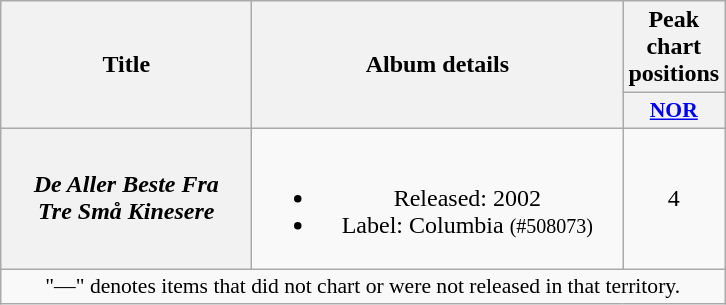<table class="wikitable plainrowheaders" style="text-align:center;">
<tr>
<th scope="col" rowspan="2" style="width:10em;">Title</th>
<th scope="col" rowspan="2" style="width:15em;">Album details</th>
<th scope="col" colspan="1">Peak chart positions</th>
</tr>
<tr>
<th style="width:2em;font-size:90%;"><a href='#'>NOR</a><br></th>
</tr>
<tr>
<th scope="row"><em>De Aller Beste Fra<br>Tre Små Kinesere</em></th>
<td><br><ul><li>Released: 2002</li><li>Label: Columbia <small>(#508073)</small></li></ul></td>
<td>4</td>
</tr>
<tr>
<td align="center" colspan="15" style="font-size:90%">"—" denotes items that did not chart or were not released in that territory.</td>
</tr>
</table>
